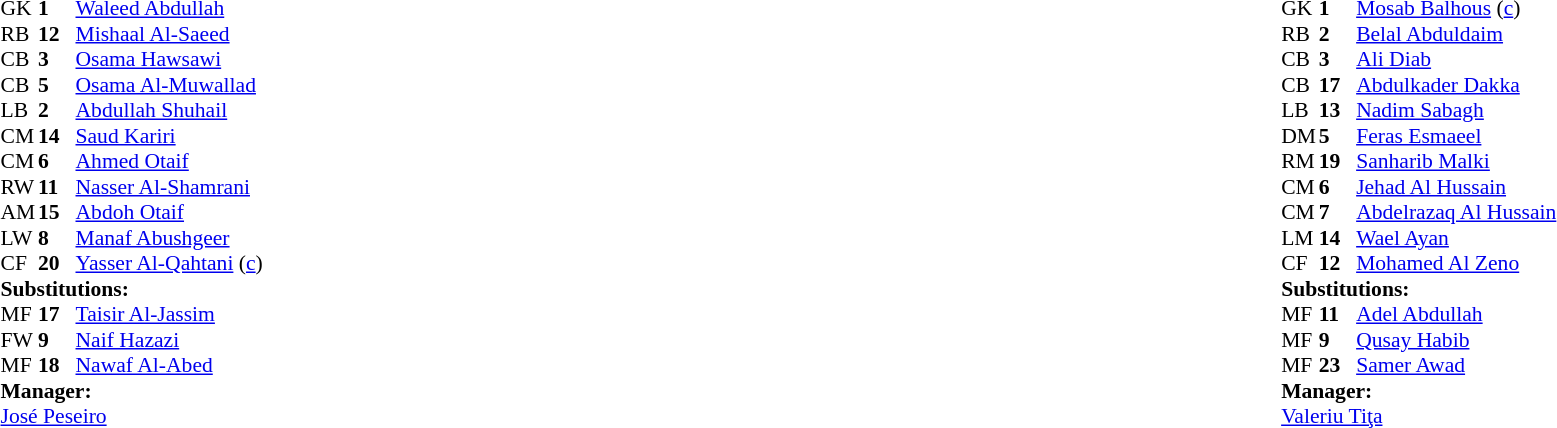<table width="100%">
<tr>
<td valign="top" width="50%"><br><table style="font-size: 90%" cellspacing="0" cellpadding="0">
<tr>
<th width="25"></th>
<th width="25"></th>
</tr>
<tr>
<td>GK</td>
<td><strong>1</strong></td>
<td><a href='#'>Waleed Abdullah</a></td>
</tr>
<tr>
<td>RB</td>
<td><strong>12</strong></td>
<td><a href='#'>Mishaal Al-Saeed</a></td>
<td></td>
</tr>
<tr>
<td>CB</td>
<td><strong>3</strong></td>
<td><a href='#'>Osama Hawsawi</a></td>
</tr>
<tr>
<td>CB</td>
<td><strong>5</strong></td>
<td><a href='#'>Osama Al-Muwallad</a></td>
</tr>
<tr>
<td>LB</td>
<td><strong>2</strong></td>
<td><a href='#'>Abdullah Shuhail</a></td>
</tr>
<tr>
<td>CM</td>
<td><strong>14</strong></td>
<td><a href='#'>Saud Kariri</a></td>
</tr>
<tr>
<td>CM</td>
<td><strong>6</strong></td>
<td><a href='#'>Ahmed Otaif</a></td>
<td></td>
</tr>
<tr>
<td>RW</td>
<td><strong>11</strong></td>
<td><a href='#'>Nasser Al-Shamrani</a></td>
<td></td>
<td></td>
</tr>
<tr>
<td>AM</td>
<td><strong>15</strong></td>
<td><a href='#'>Abdoh Otaif</a></td>
<td></td>
<td></td>
</tr>
<tr>
<td>LW</td>
<td><strong>8</strong></td>
<td><a href='#'>Manaf Abushgeer</a></td>
<td></td>
<td></td>
</tr>
<tr>
<td>CF</td>
<td><strong>20</strong></td>
<td><a href='#'>Yasser Al-Qahtani</a> (<a href='#'>c</a>)</td>
</tr>
<tr>
<td colspan=3><strong>Substitutions:</strong></td>
</tr>
<tr>
<td>MF</td>
<td><strong>17</strong></td>
<td><a href='#'>Taisir Al-Jassim</a></td>
<td></td>
<td></td>
</tr>
<tr>
<td>FW</td>
<td><strong>9</strong></td>
<td><a href='#'>Naif Hazazi</a></td>
<td></td>
<td></td>
</tr>
<tr>
<td>MF</td>
<td><strong>18</strong></td>
<td><a href='#'>Nawaf Al-Abed</a></td>
<td></td>
<td></td>
</tr>
<tr>
<td colspan=3><strong>Manager:</strong></td>
</tr>
<tr>
<td colspan=3> <a href='#'>José Peseiro</a></td>
</tr>
</table>
</td>
<td valign="top"></td>
<td valign="top" width="50%"><br><table style="font-size: 90%" cellspacing="0" cellpadding="0" align="center">
<tr>
<th width=25></th>
<th width=25></th>
</tr>
<tr>
<td>GK</td>
<td><strong>1</strong></td>
<td><a href='#'>Mosab Balhous</a> (<a href='#'>c</a>)</td>
</tr>
<tr>
<td>RB</td>
<td><strong>2</strong></td>
<td><a href='#'>Belal Abduldaim</a></td>
<td></td>
</tr>
<tr>
<td>CB</td>
<td><strong>3</strong></td>
<td><a href='#'>Ali Diab</a></td>
</tr>
<tr>
<td>CB</td>
<td><strong>17</strong></td>
<td><a href='#'>Abdulkader Dakka</a></td>
</tr>
<tr>
<td>LB</td>
<td><strong>13</strong></td>
<td><a href='#'>Nadim Sabagh</a></td>
</tr>
<tr>
<td>DM</td>
<td><strong>5</strong></td>
<td><a href='#'>Feras Esmaeel</a></td>
</tr>
<tr>
<td>RM</td>
<td><strong>19</strong></td>
<td><a href='#'>Sanharib Malki</a></td>
<td></td>
<td></td>
</tr>
<tr>
<td>CM</td>
<td><strong>6</strong></td>
<td><a href='#'>Jehad Al Hussain</a></td>
<td></td>
<td></td>
</tr>
<tr>
<td>CM</td>
<td><strong>7</strong></td>
<td><a href='#'>Abdelrazaq Al Hussain</a></td>
<td></td>
</tr>
<tr>
<td>LM</td>
<td><strong>14</strong></td>
<td><a href='#'>Wael Ayan</a></td>
<td></td>
<td></td>
</tr>
<tr>
<td>CF</td>
<td><strong>12</strong></td>
<td><a href='#'>Mohamed Al Zeno</a></td>
</tr>
<tr>
<td colspan=3><strong>Substitutions:</strong></td>
</tr>
<tr>
<td>MF</td>
<td><strong>11</strong></td>
<td><a href='#'>Adel Abdullah</a></td>
<td></td>
<td></td>
</tr>
<tr>
<td>MF</td>
<td><strong>9</strong></td>
<td><a href='#'>Qusay Habib</a></td>
<td></td>
<td></td>
</tr>
<tr>
<td>MF</td>
<td><strong>23</strong></td>
<td><a href='#'>Samer Awad</a></td>
<td></td>
<td></td>
</tr>
<tr>
<td colspan=3><strong>Manager:</strong></td>
</tr>
<tr>
<td colspan=3> <a href='#'>Valeriu Tiţa</a></td>
</tr>
</table>
</td>
</tr>
</table>
